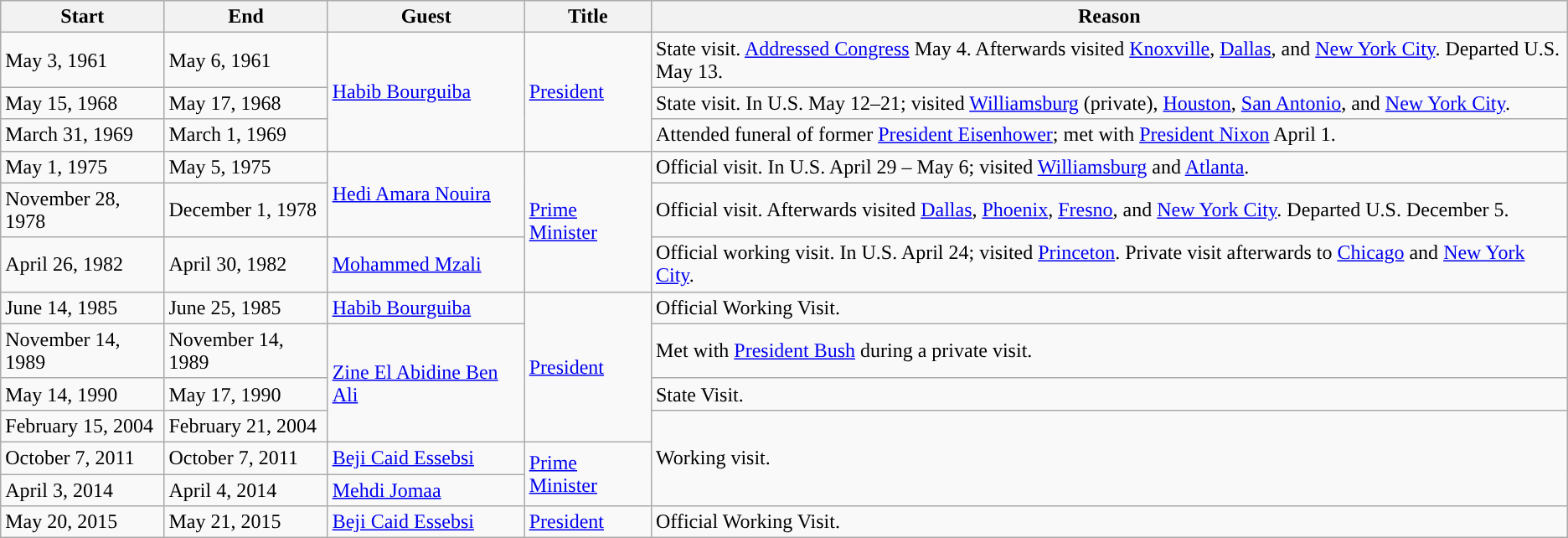<table class="wikitable sortable">
<tr>
<th>Start</th>
<th>End</th>
<th>Guest</th>
<th>Title</th>
<th>Reason</th>
</tr>
<tr>
<td>May 3, 1961</td>
<td>May 6, 1961</td>
<td rowspan=3><a href='#'>Habib Bourguiba</a></td>
<td rowspan=3><a href='#'>President</a></td>
<td>State visit. <a href='#'>Addressed Congress</a> May 4. Afterwards visited <a href='#'>Knoxville</a>, <a href='#'>Dallas</a>, and <a href='#'>New York City</a>. Departed U.S. May 13.</td>
</tr>
<tr>
<td>May 15, 1968</td>
<td>May 17, 1968</td>
<td>State visit. In U.S. May 12–21; visited <a href='#'>Williamsburg</a> (private), <a href='#'>Houston</a>, <a href='#'>San Antonio</a>, and <a href='#'>New York City</a>.</td>
</tr>
<tr>
<td>March 31, 1969</td>
<td>March 1, 1969</td>
<td>Attended funeral of former <a href='#'>President Eisenhower</a>; met with <a href='#'>President Nixon</a> April 1.</td>
</tr>
<tr>
<td>May 1, 1975</td>
<td>May 5, 1975</td>
<td rowspan=2><a href='#'>Hedi Amara Nouira</a></td>
<td rowspan=3><a href='#'>Prime Minister</a></td>
<td>Official visit. In U.S. April 29 – May 6; visited <a href='#'>Williamsburg</a> and <a href='#'>Atlanta</a>.</td>
</tr>
<tr>
<td>November 28, 1978</td>
<td>December 1, 1978</td>
<td>Official visit. Afterwards visited <a href='#'>Dallas</a>, <a href='#'>Phoenix</a>, <a href='#'>Fresno</a>, and <a href='#'>New York City</a>. Departed U.S. December 5.</td>
</tr>
<tr>
<td>April 26, 1982</td>
<td>April 30, 1982</td>
<td><a href='#'>Mohammed Mzali</a></td>
<td>Official working visit. In U.S. April 24; visited <a href='#'>Princeton</a>. Private visit afterwards to <a href='#'>Chicago</a> and <a href='#'>New York City</a>.</td>
</tr>
<tr>
<td>June 14, 1985</td>
<td>June 25, 1985</td>
<td><a href='#'>Habib Bourguiba</a></td>
<td rowspan=4><a href='#'>President</a></td>
<td>Official Working Visit.</td>
</tr>
<tr>
<td>November 14, 1989</td>
<td>November 14, 1989</td>
<td rowspan=3><a href='#'>Zine El Abidine Ben Ali</a></td>
<td>Met with <a href='#'>President Bush</a> during a private visit.</td>
</tr>
<tr>
<td>May 14, 1990</td>
<td>May 17, 1990</td>
<td>State Visit.</td>
</tr>
<tr>
<td>February 15, 2004</td>
<td>February 21, 2004</td>
<td rowspan=3>Working visit.</td>
</tr>
<tr>
<td>October 7, 2011</td>
<td>October 7, 2011</td>
<td><a href='#'>Beji Caid Essebsi</a></td>
<td rowspan=2><a href='#'>Prime Minister</a></td>
</tr>
<tr>
<td>April 3, 2014</td>
<td>April 4, 2014</td>
<td><a href='#'>Mehdi Jomaa</a></td>
</tr>
<tr>
<td>May 20, 2015</td>
<td>May 21, 2015</td>
<td><a href='#'>Beji Caid Essebsi</a></td>
<td><a href='#'>President</a></td>
<td>Official Working Visit.</td>
</tr>
</table>
